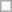<table class=wikitable>
<tr>
<td> </td>
</tr>
</table>
